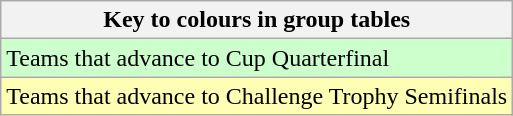<table class="wikitable" style="text-align: center;">
<tr>
<th colspan=2>Key to colours in group tables</th>
</tr>
<tr bgcolor=ccffcc>
<td align=left>Teams that advance to Cup Quarterfinal</td>
</tr>
<tr bgcolor=feffb4>
<td align=left>Teams that advance to Challenge Trophy Semifinals</td>
</tr>
</table>
